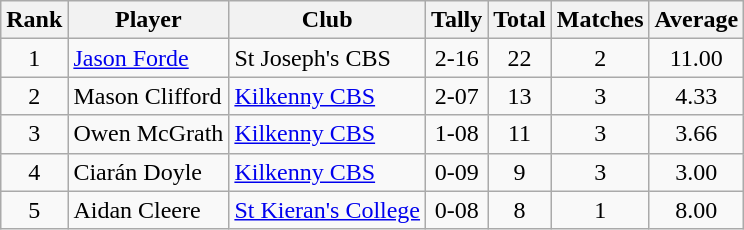<table class="wikitable">
<tr>
<th>Rank</th>
<th>Player</th>
<th>Club</th>
<th>Tally</th>
<th>Total</th>
<th>Matches</th>
<th>Average</th>
</tr>
<tr>
<td rowspan="1" style="text-align:center;">1</td>
<td><a href='#'>Jason Forde</a></td>
<td>St Joseph's CBS</td>
<td align=center>2-16</td>
<td align=center>22</td>
<td align=center>2</td>
<td align=center>11.00</td>
</tr>
<tr>
<td rowspan="1" style="text-align:center;">2</td>
<td>Mason Clifford</td>
<td><a href='#'>Kilkenny CBS</a></td>
<td align=center>2-07</td>
<td align=center>13</td>
<td align=center>3</td>
<td align=center>4.33</td>
</tr>
<tr>
<td rowspan="1" style="text-align:center;">3</td>
<td>Owen McGrath</td>
<td><a href='#'>Kilkenny CBS</a></td>
<td align=center>1-08</td>
<td align=center>11</td>
<td align=center>3</td>
<td align=center>3.66</td>
</tr>
<tr>
<td rowspan="1" style="text-align:center;">4</td>
<td>Ciarán Doyle</td>
<td><a href='#'>Kilkenny CBS</a></td>
<td align=center>0-09</td>
<td align=center>9</td>
<td align=center>3</td>
<td align=center>3.00</td>
</tr>
<tr>
<td rowspan="1" style="text-align:center;">5</td>
<td>Aidan Cleere</td>
<td><a href='#'>St Kieran's College</a></td>
<td align=center>0-08</td>
<td align=center>8</td>
<td align=center>1</td>
<td align=center>8.00</td>
</tr>
</table>
